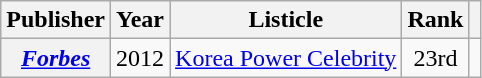<table class="wikitable plainrowheaders">
<tr>
<th scope="col">Publisher</th>
<th scope="col">Year</th>
<th scope="col">Listicle</th>
<th scope="col">Rank</th>
<th scope="col" class="unsortable"></th>
</tr>
<tr>
<th scope="row"><em><a href='#'>Forbes</a></em></th>
<td>2012</td>
<td><a href='#'>Korea Power Celebrity</a></td>
<td style="text-align:center">23rd</td>
<td style="text-align:center"></td>
</tr>
</table>
